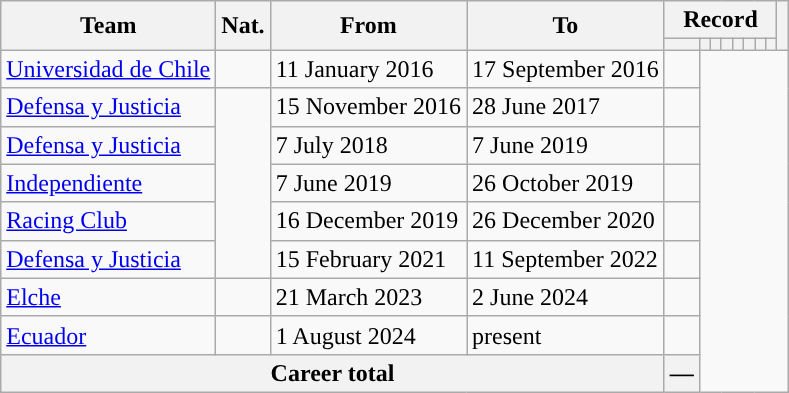<table class="wikitable" style="text-align: center">
<tr>
<th rowspan="2">Team</th>
<th rowspan="2">Nat.</th>
<th rowspan="2">From</th>
<th rowspan="2">To</th>
<th colspan="8">Record</th>
<th rowspan=2></th>
</tr>
<tr>
<th></th>
<th></th>
<th></th>
<th></th>
<th></th>
<th></th>
<th></th>
<th></th>
</tr>
<tr>
<td align="left"><a href='#'>Universidad de Chile</a></td>
<td></td>
<td align=left>11 January 2016</td>
<td align=left>17 September 2016<br></td>
<td></td>
</tr>
<tr>
<td align="left"><a href='#'>Defensa y Justicia</a></td>
<td rowspan="5"></td>
<td align=left>15 November 2016</td>
<td align=left>28 June 2017<br></td>
<td></td>
</tr>
<tr>
<td align="left"><a href='#'>Defensa y Justicia</a></td>
<td align=left>7 July 2018</td>
<td align=left>7 June 2019<br></td>
<td></td>
</tr>
<tr>
<td align="left"><a href='#'>Independiente</a></td>
<td align=left>7 June 2019</td>
<td align=left>26 October 2019<br></td>
<td></td>
</tr>
<tr>
<td align="left"><a href='#'>Racing Club</a></td>
<td align=left>16 December 2019</td>
<td align=left>26 December 2020<br></td>
<td></td>
</tr>
<tr>
<td align="left"><a href='#'>Defensa y Justicia</a></td>
<td align=left>15 February 2021</td>
<td align=left>11 September 2022<br></td>
<td></td>
</tr>
<tr>
<td align="left"><a href='#'>Elche</a></td>
<td></td>
<td align=left>21 March 2023</td>
<td align=left>2 June 2024<br></td>
<td></td>
</tr>
<tr>
<td align="left"><a href='#'>Ecuador</a></td>
<td></td>
<td align=left>1 August 2024</td>
<td align=left>present<br></td>
<td></td>
</tr>
<tr>
<th colspan=4><strong>Career total</strong><br></th>
<th>—</th>
</tr>
</table>
